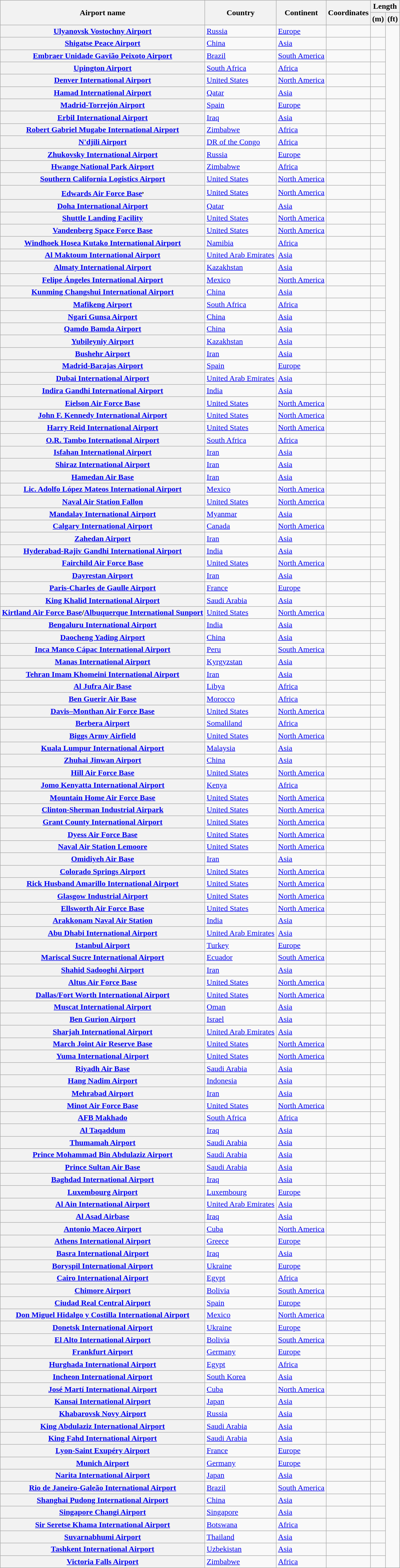<table class="wikitable sortable plainrowheaders static-row-numbers">
<tr style="font-weight:bold; background-color: #DDDDDD">
<th scope="col" rowspan=2>Airport name</th>
<th scope="col" rowspan=2>Country</th>
<th scope="col" rowspan=2>Continent</th>
<th scope="col" rowspan=2 class="unsortable">Coordinates</th>
<th scope="col" colspan=2>Length</th>
</tr>
<tr class="static-row-header">
<th scope="col">(m)</th>
<th scope="col">(ft)</th>
</tr>
<tr>
<th scope="row"><a href='#'>Ulyanovsk Vostochny Airport</a></th>
<td><a href='#'>Russia</a></td>
<td><a href='#'>Europe</a></td>
<td></td>
<td></td>
</tr>
<tr>
<th scope="row"><a href='#'>Shigatse Peace Airport</a></th>
<td><a href='#'>China</a></td>
<td><a href='#'>Asia</a></td>
<td></td>
<td></td>
</tr>
<tr>
<th scope="row"><a href='#'>Embraer Unidade Gavião Peixoto Airport</a></th>
<td><a href='#'>Brazil</a></td>
<td><a href='#'>South America</a></td>
<td></td>
<td></td>
</tr>
<tr>
<th scope="row"><a href='#'>Upington Airport</a></th>
<td><a href='#'>South Africa</a></td>
<td><a href='#'>Africa</a></td>
<td></td>
<td></td>
</tr>
<tr>
<th scope="row"><a href='#'>Denver International Airport</a></th>
<td><a href='#'>United States</a></td>
<td><a href='#'>North America</a></td>
<td></td>
<td></td>
</tr>
<tr>
<th scope="row"><a href='#'>Hamad International Airport</a></th>
<td><a href='#'>Qatar</a></td>
<td><a href='#'>Asia</a></td>
<td></td>
<td></td>
</tr>
<tr>
<th scope="row"><a href='#'>Madrid-Torrejón Airport</a></th>
<td><a href='#'>Spain</a></td>
<td><a href='#'>Europe</a></td>
<td></td>
<td></td>
</tr>
<tr>
<th scope="row"><a href='#'>Erbil International Airport</a></th>
<td><a href='#'>Iraq</a></td>
<td><a href='#'>Asia</a></td>
<td></td>
<td></td>
</tr>
<tr>
<th scope="row"><a href='#'>Robert Gabriel Mugabe International Airport</a></th>
<td><a href='#'>Zimbabwe</a></td>
<td><a href='#'>Africa</a></td>
<td></td>
<td></td>
</tr>
<tr>
<th scope="row"><a href='#'>N'djili Airport</a></th>
<td><a href='#'>DR of the Congo</a></td>
<td><a href='#'>Africa</a></td>
<td></td>
<td></td>
</tr>
<tr>
<th scope="row"><a href='#'>Zhukovsky International Airport</a></th>
<td><a href='#'>Russia</a></td>
<td><a href='#'>Europe</a></td>
<td></td>
<td></td>
</tr>
<tr>
<th scope="row"><a href='#'>Hwange National Park Airport</a></th>
<td><a href='#'>Zimbabwe</a></td>
<td><a href='#'>Africa</a></td>
<td></td>
<td></td>
</tr>
<tr>
<th scope="row"><a href='#'>Southern California Logistics Airport</a></th>
<td><a href='#'>United States</a></td>
<td><a href='#'>North America</a></td>
<td></td>
<td></td>
</tr>
<tr>
<th scope="row"><a href='#'>Edwards Air Force Base</a><sup>,</sup> </th>
<td><a href='#'>United States</a></td>
<td><a href='#'>North America</a></td>
<td></td>
<td></td>
</tr>
<tr>
<th scope="row"><a href='#'>Doha International Airport</a></th>
<td><a href='#'>Qatar</a></td>
<td><a href='#'>Asia</a></td>
<td></td>
<td></td>
</tr>
<tr>
<th scope="row"><a href='#'>Shuttle Landing Facility</a></th>
<td><a href='#'>United States</a></td>
<td><a href='#'>North America</a></td>
<td></td>
<td></td>
</tr>
<tr>
<th scope="row"><a href='#'>Vandenberg Space Force Base</a></th>
<td><a href='#'>United States</a></td>
<td><a href='#'>North America</a></td>
<td></td>
<td></td>
</tr>
<tr>
<th scope="row"><a href='#'>Windhoek Hosea Kutako International Airport</a></th>
<td><a href='#'>Namibia</a></td>
<td><a href='#'>Africa</a></td>
<td></td>
<td></td>
</tr>
<tr>
<th scope="row"><a href='#'>Al Maktoum International Airport</a></th>
<td><a href='#'>United Arab Emirates</a></td>
<td><a href='#'>Asia</a></td>
<td></td>
<td></td>
</tr>
<tr>
<th scope="row"><a href='#'>Almaty International Airport</a></th>
<td><a href='#'>Kazakhstan</a></td>
<td><a href='#'>Asia</a></td>
<td></td>
<td></td>
</tr>
<tr>
<th scope="row"><a href='#'>Felipe Ángeles International Airport</a></th>
<td><a href='#'>Mexico</a></td>
<td><a href='#'>North America</a></td>
<td></td>
<td></td>
</tr>
<tr>
<th scope="row"><a href='#'>Kunming Changshui International Airport</a></th>
<td><a href='#'>China</a></td>
<td><a href='#'>Asia</a></td>
<td></td>
<td></td>
</tr>
<tr>
<th scope="row"><a href='#'>Mafikeng Airport</a></th>
<td><a href='#'>South Africa</a></td>
<td><a href='#'>Africa</a></td>
<td></td>
<td></td>
</tr>
<tr>
<th scope="row"><a href='#'>Ngari Gunsa Airport</a></th>
<td><a href='#'>China</a></td>
<td><a href='#'>Asia</a></td>
<td></td>
<td></td>
</tr>
<tr>
<th scope="row"><a href='#'>Qamdo Bamda Airport</a></th>
<td><a href='#'>China</a></td>
<td><a href='#'>Asia</a></td>
<td></td>
<td></td>
</tr>
<tr>
<th scope="row"><a href='#'>Yubileyniy Airport</a></th>
<td><a href='#'>Kazakhstan</a></td>
<td><a href='#'>Asia</a></td>
<td></td>
<td></td>
</tr>
<tr>
<th scope="row"><a href='#'>Bushehr Airport</a></th>
<td><a href='#'>Iran</a></td>
<td><a href='#'>Asia</a></td>
<td></td>
<td></td>
</tr>
<tr>
<th scope="row"><a href='#'>Madrid-Barajas Airport</a></th>
<td><a href='#'>Spain</a></td>
<td><a href='#'>Europe</a></td>
<td></td>
<td></td>
</tr>
<tr>
<th scope="row"><a href='#'>Dubai International Airport</a></th>
<td><a href='#'>United Arab Emirates</a></td>
<td><a href='#'>Asia</a></td>
<td></td>
<td></td>
</tr>
<tr>
<th scope="row"><a href='#'>Indira Gandhi International Airport</a></th>
<td><a href='#'>India</a></td>
<td><a href='#'>Asia</a></td>
<td></td>
<td></td>
</tr>
<tr>
<th scope="row"><a href='#'>Eielson Air Force Base</a></th>
<td><a href='#'>United States</a></td>
<td><a href='#'>North America</a></td>
<td></td>
<td></td>
</tr>
<tr>
<th scope="row"><a href='#'>John F. Kennedy International Airport</a></th>
<td><a href='#'>United States</a></td>
<td><a href='#'>North America</a></td>
<td></td>
<td></td>
</tr>
<tr>
<th scope="row"><a href='#'>Harry Reid International Airport</a></th>
<td><a href='#'>United States</a></td>
<td><a href='#'>North America</a></td>
<td></td>
<td></td>
</tr>
<tr>
<th scope="row"><a href='#'>O.R. Tambo International Airport</a></th>
<td><a href='#'>South Africa</a></td>
<td><a href='#'>Africa</a></td>
<td></td>
<td></td>
</tr>
<tr>
<th scope="row"><a href='#'>Isfahan International Airport</a></th>
<td><a href='#'>Iran</a></td>
<td><a href='#'>Asia</a></td>
<td></td>
<td></td>
</tr>
<tr>
<th scope="row"><a href='#'>Shiraz International Airport</a></th>
<td><a href='#'>Iran</a></td>
<td><a href='#'>Asia</a></td>
<td></td>
<td></td>
</tr>
<tr>
<th scope="row"><a href='#'>Hamedan Air Base</a></th>
<td><a href='#'>Iran</a></td>
<td><a href='#'>Asia</a></td>
<td></td>
<td></td>
</tr>
<tr>
<th scope="row"><a href='#'>Lic. Adolfo López Mateos International Airport</a></th>
<td><a href='#'>Mexico</a></td>
<td><a href='#'>North America</a></td>
<td></td>
<td></td>
</tr>
<tr>
<th scope="row"><a href='#'>Naval Air Station Fallon</a></th>
<td><a href='#'>United States</a></td>
<td><a href='#'>North America</a></td>
<td></td>
<td></td>
</tr>
<tr>
<th scope="row"><a href='#'>Mandalay International Airport</a></th>
<td><a href='#'>Myanmar</a></td>
<td><a href='#'>Asia</a></td>
<td></td>
<td></td>
</tr>
<tr>
<th scope="row"><a href='#'>Calgary International Airport</a></th>
<td><a href='#'>Canada</a></td>
<td><a href='#'>North America</a></td>
<td></td>
<td></td>
</tr>
<tr>
<th scope="row"><a href='#'>Zahedan Airport</a></th>
<td><a href='#'>Iran</a></td>
<td><a href='#'>Asia</a></td>
<td></td>
<td></td>
</tr>
<tr>
<th scope="row"><a href='#'>Hyderabad-Rajiv Gandhi International Airport</a></th>
<td><a href='#'>India</a></td>
<td><a href='#'>Asia</a></td>
<td></td>
<td></td>
</tr>
<tr>
<th scope="row"><a href='#'>Fairchild Air Force Base</a></th>
<td><a href='#'>United States</a></td>
<td><a href='#'>North America</a></td>
<td></td>
<td></td>
</tr>
<tr>
<th scope="row"><a href='#'>Dayrestan Airport</a></th>
<td><a href='#'>Iran</a></td>
<td><a href='#'>Asia</a></td>
<td></td>
<td></td>
</tr>
<tr>
<th scope="row"><a href='#'>Paris-Charles de Gaulle Airport</a></th>
<td><a href='#'>France</a></td>
<td><a href='#'>Europe</a></td>
<td></td>
<td></td>
</tr>
<tr>
<th scope="row"><a href='#'>King Khalid International Airport</a></th>
<td><a href='#'>Saudi Arabia</a></td>
<td><a href='#'>Asia</a></td>
<td></td>
<td></td>
</tr>
<tr>
<th scope="row"><a href='#'>Kirtland Air Force Base</a>/<a href='#'>Albuquerque International Sunport</a></th>
<td><a href='#'>United States</a></td>
<td><a href='#'>North America</a></td>
<td></td>
<td></td>
</tr>
<tr>
<th scope="row"><a href='#'>Bengaluru International Airport</a></th>
<td><a href='#'>India</a></td>
<td><a href='#'>Asia</a></td>
<td></td>
<td></td>
</tr>
<tr>
<th scope="row"><a href='#'>Daocheng Yading Airport</a></th>
<td><a href='#'>China</a></td>
<td><a href='#'>Asia</a></td>
<td></td>
<td></td>
</tr>
<tr>
<th scope="row"><a href='#'>Inca Manco Cápac International Airport</a></th>
<td><a href='#'>Peru</a></td>
<td><a href='#'>South America</a></td>
<td></td>
<td></td>
</tr>
<tr>
<th scope="row"><a href='#'>Manas International Airport</a></th>
<td><a href='#'>Kyrgyzstan</a></td>
<td><a href='#'>Asia</a></td>
<td></td>
<td></td>
</tr>
<tr>
<th scope="row"><a href='#'>Tehran Imam Khomeini International Airport</a></th>
<td><a href='#'>Iran</a></td>
<td><a href='#'>Asia</a></td>
<td></td>
<td></td>
</tr>
<tr>
<th scope="row"><a href='#'>Al Jufra Air Base</a></th>
<td><a href='#'>Libya</a></td>
<td><a href='#'>Africa</a></td>
<td></td>
<td></td>
</tr>
<tr>
<th scope="row"><a href='#'>Ben Guerir Air Base</a></th>
<td><a href='#'>Morocco</a></td>
<td><a href='#'>Africa</a></td>
<td></td>
<td></td>
</tr>
<tr>
<th scope="row"><a href='#'>Davis–Monthan Air Force Base</a></th>
<td><a href='#'>United States</a></td>
<td><a href='#'>North America</a></td>
<td></td>
<td></td>
</tr>
<tr>
<th scope="row"><a href='#'>Berbera Airport</a></th>
<td><a href='#'>Somaliland</a></td>
<td><a href='#'>Africa</a></td>
<td></td>
<td></td>
</tr>
<tr>
<th scope="row"><a href='#'>Biggs Army Airfield</a></th>
<td><a href='#'>United States</a></td>
<td><a href='#'>North America</a></td>
<td></td>
<td></td>
</tr>
<tr>
<th scope="row"><a href='#'>Kuala Lumpur International Airport</a></th>
<td><a href='#'>Malaysia</a></td>
<td><a href='#'>Asia</a></td>
<td></td>
<td></td>
</tr>
<tr>
<th scope="row"><a href='#'>Zhuhai Jinwan Airport</a></th>
<td><a href='#'>China</a></td>
<td><a href='#'>Asia</a></td>
<td></td>
<td></td>
</tr>
<tr>
<th scope="row"><a href='#'>Hill Air Force Base</a></th>
<td><a href='#'>United States</a></td>
<td><a href='#'>North America</a></td>
<td></td>
<td></td>
</tr>
<tr>
<th scope="row"><a href='#'>Jomo Kenyatta International Airport</a></th>
<td><a href='#'>Kenya</a></td>
<td><a href='#'>Africa</a></td>
<td></td>
<td></td>
</tr>
<tr>
<th scope="row"><a href='#'>Mountain Home Air Force Base</a></th>
<td><a href='#'>United States</a></td>
<td><a href='#'>North America</a></td>
<td></td>
<td></td>
</tr>
<tr>
<th scope="row"><a href='#'>Clinton-Sherman Industrial Airpark</a></th>
<td><a href='#'>United States</a></td>
<td><a href='#'>North America</a></td>
<td></td>
<td></td>
</tr>
<tr>
<th scope="row"><a href='#'>Grant County International Airport</a></th>
<td><a href='#'>United States</a></td>
<td><a href='#'>North America</a></td>
<td></td>
<td></td>
</tr>
<tr>
<th scope="row"><a href='#'>Dyess Air Force Base</a></th>
<td><a href='#'>United States</a></td>
<td><a href='#'>North America</a></td>
<td></td>
<td></td>
</tr>
<tr>
<th scope="row"><a href='#'>Naval Air Station Lemoore</a></th>
<td><a href='#'>United States</a></td>
<td><a href='#'>North America</a></td>
<td></td>
<td></td>
</tr>
<tr>
<th scope="row"><a href='#'>Omidiyeh Air Base</a></th>
<td><a href='#'>Iran</a></td>
<td><a href='#'>Asia</a></td>
<td></td>
<td></td>
</tr>
<tr>
<th scope="row"><a href='#'>Colorado Springs Airport</a></th>
<td><a href='#'>United States</a></td>
<td><a href='#'>North America</a></td>
<td></td>
<td></td>
</tr>
<tr>
<th scope="row"><a href='#'>Rick Husband Amarillo International Airport</a></th>
<td><a href='#'>United States</a></td>
<td><a href='#'>North America</a></td>
<td></td>
<td></td>
</tr>
<tr>
<th scope="row"><a href='#'>Glasgow Industrial Airport</a></th>
<td><a href='#'>United States</a></td>
<td><a href='#'>North America</a></td>
<td></td>
<td></td>
</tr>
<tr>
<th scope="row"><a href='#'>Ellsworth Air Force Base</a></th>
<td><a href='#'>United States</a></td>
<td><a href='#'>North America</a></td>
<td></td>
<td></td>
</tr>
<tr>
<th scope="row"><a href='#'>Arakkonam Naval Air Station</a></th>
<td><a href='#'>India</a></td>
<td><a href='#'>Asia</a></td>
<td></td>
<td></td>
</tr>
<tr>
<th scope="row"><a href='#'>Abu Dhabi International Airport</a></th>
<td><a href='#'>United Arab Emirates</a></td>
<td><a href='#'>Asia</a></td>
<td></td>
<td></td>
</tr>
<tr>
<th scope="row"><a href='#'>Istanbul Airport</a></th>
<td><a href='#'>Turkey</a></td>
<td><a href='#'>Europe</a></td>
<td></td>
<td></td>
</tr>
<tr>
<th scope="row"><a href='#'>Mariscal Sucre International Airport</a></th>
<td><a href='#'>Ecuador</a></td>
<td><a href='#'>South America</a></td>
<td></td>
<td></td>
</tr>
<tr>
<th scope="row"><a href='#'>Shahid Sadooghi Airport</a></th>
<td><a href='#'>Iran</a></td>
<td><a href='#'>Asia</a></td>
<td></td>
<td></td>
</tr>
<tr>
<th scope="row"><a href='#'>Altus Air Force Base</a></th>
<td><a href='#'>United States</a></td>
<td><a href='#'>North America</a></td>
<td></td>
<td></td>
</tr>
<tr>
<th scope="row"><a href='#'>Dallas/Fort Worth International Airport</a></th>
<td><a href='#'>United States</a></td>
<td><a href='#'>North America</a></td>
<td></td>
<td></td>
</tr>
<tr>
<th scope="row"><a href='#'>Muscat International Airport</a></th>
<td><a href='#'>Oman</a></td>
<td><a href='#'>Asia</a></td>
<td></td>
<td></td>
</tr>
<tr>
<th scope="row"><a href='#'>Ben Gurion Airport</a></th>
<td><a href='#'>Israel</a></td>
<td><a href='#'>Asia</a></td>
<td></td>
<td></td>
</tr>
<tr>
<th scope="row"><a href='#'>Sharjah International Airport</a></th>
<td><a href='#'>United Arab Emirates</a></td>
<td><a href='#'>Asia</a></td>
<td></td>
<td></td>
</tr>
<tr>
<th scope="row"><a href='#'>March Joint Air Reserve Base</a></th>
<td><a href='#'>United States</a></td>
<td><a href='#'>North America</a></td>
<td></td>
<td></td>
</tr>
<tr>
<th scope="row"><a href='#'>Yuma International Airport</a></th>
<td><a href='#'>United States</a></td>
<td><a href='#'>North America</a></td>
<td></td>
<td></td>
</tr>
<tr>
<th scope="row"><a href='#'>Riyadh Air Base</a></th>
<td><a href='#'>Saudi Arabia</a></td>
<td><a href='#'>Asia</a></td>
<td></td>
<td></td>
</tr>
<tr>
<th scope="row"><a href='#'>Hang Nadim Airport</a></th>
<td><a href='#'>Indonesia</a></td>
<td><a href='#'>Asia</a></td>
<td></td>
<td></td>
</tr>
<tr>
<th scope="row"><a href='#'>Mehrabad Airport</a></th>
<td><a href='#'>Iran</a></td>
<td><a href='#'>Asia</a></td>
<td></td>
<td></td>
</tr>
<tr>
<th scope="row"><a href='#'>Minot Air Force Base</a></th>
<td><a href='#'>United States</a></td>
<td><a href='#'>North America</a></td>
<td></td>
<td></td>
</tr>
<tr>
<th scope="row"><a href='#'>AFB Makhado</a></th>
<td><a href='#'>South Africa</a></td>
<td><a href='#'>Africa</a></td>
<td></td>
<td></td>
</tr>
<tr>
<th scope="row"><a href='#'>Al Taqaddum</a></th>
<td><a href='#'>Iraq</a></td>
<td><a href='#'>Asia</a></td>
<td></td>
<td></td>
</tr>
<tr>
<th scope="row"><a href='#'>Thumamah Airport</a></th>
<td><a href='#'>Saudi Arabia</a></td>
<td><a href='#'>Asia</a></td>
<td></td>
<td></td>
</tr>
<tr>
<th scope="row"><a href='#'>Prince Mohammad Bin Abdulaziz Airport</a></th>
<td><a href='#'>Saudi Arabia</a></td>
<td><a href='#'>Asia</a></td>
<td></td>
<td></td>
</tr>
<tr>
<th scope="row"><a href='#'>Prince Sultan Air Base</a></th>
<td><a href='#'>Saudi Arabia</a></td>
<td><a href='#'>Asia</a></td>
<td></td>
<td></td>
</tr>
<tr>
<th scope="row"><a href='#'>Baghdad International Airport</a></th>
<td><a href='#'>Iraq</a></td>
<td><a href='#'>Asia</a></td>
<td></td>
<td></td>
</tr>
<tr>
<th scope="row"><a href='#'>Luxembourg Airport</a></th>
<td><a href='#'>Luxembourg</a></td>
<td><a href='#'>Europe</a></td>
<td></td>
<td></td>
</tr>
<tr>
<th scope="row"><a href='#'>Al Ain International Airport</a></th>
<td><a href='#'>United Arab Emirates</a></td>
<td><a href='#'>Asia</a></td>
<td></td>
<td></td>
</tr>
<tr>
<th scope="row"><a href='#'>Al Asad Airbase</a></th>
<td><a href='#'>Iraq</a></td>
<td><a href='#'>Asia</a></td>
<td></td>
<td></td>
</tr>
<tr>
<th scope="row"><a href='#'>Antonio Maceo Airport</a></th>
<td><a href='#'>Cuba</a></td>
<td><a href='#'>North America</a></td>
<td></td>
<td></td>
</tr>
<tr>
<th scope="row"><a href='#'>Athens International Airport</a></th>
<td><a href='#'>Greece</a></td>
<td><a href='#'>Europe</a></td>
<td></td>
<td></td>
</tr>
<tr>
<th scope="row"><a href='#'>Basra International Airport</a></th>
<td><a href='#'>Iraq</a></td>
<td><a href='#'>Asia</a></td>
<td></td>
<td></td>
</tr>
<tr>
<th scope="row"><a href='#'>Boryspil International Airport</a></th>
<td><a href='#'>Ukraine</a></td>
<td><a href='#'>Europe</a></td>
<td></td>
<td></td>
</tr>
<tr>
<th scope="row"><a href='#'>Cairo International Airport</a></th>
<td><a href='#'>Egypt</a></td>
<td><a href='#'>Africa</a></td>
<td></td>
<td></td>
</tr>
<tr>
<th scope="row"><a href='#'>Chimore Airport</a></th>
<td><a href='#'>Bolivia</a></td>
<td><a href='#'>South America</a></td>
<td></td>
<td></td>
</tr>
<tr>
<th scope="row"><a href='#'>Ciudad Real Central Airport</a></th>
<td><a href='#'>Spain</a></td>
<td><a href='#'>Europe</a></td>
<td></td>
<td></td>
</tr>
<tr>
<th scope="row"><a href='#'>Don Miguel Hidalgo y Costilla International Airport</a></th>
<td><a href='#'>Mexico</a></td>
<td><a href='#'>North America</a></td>
<td></td>
<td></td>
</tr>
<tr>
<th scope="row"><a href='#'>Donetsk International Airport</a></th>
<td><a href='#'>Ukraine</a></td>
<td><a href='#'>Europe</a></td>
<td></td>
<td></td>
</tr>
<tr>
<th scope="row"><a href='#'>El Alto International Airport</a></th>
<td><a href='#'>Bolivia</a></td>
<td><a href='#'>South America</a></td>
<td></td>
<td></td>
</tr>
<tr>
<th scope="row"><a href='#'>Frankfurt Airport</a></th>
<td><a href='#'>Germany</a></td>
<td><a href='#'>Europe</a></td>
<td></td>
<td></td>
</tr>
<tr>
<th scope="row"><a href='#'>Hurghada International Airport</a></th>
<td><a href='#'>Egypt</a></td>
<td><a href='#'>Africa</a></td>
<td></td>
<td></td>
</tr>
<tr>
<th scope="row"><a href='#'>Incheon International Airport</a></th>
<td><a href='#'>South Korea</a></td>
<td><a href='#'>Asia</a></td>
<td></td>
<td></td>
</tr>
<tr>
<th scope="row"><a href='#'>José Martí International Airport</a></th>
<td><a href='#'>Cuba</a></td>
<td><a href='#'>North America</a></td>
<td></td>
<td></td>
</tr>
<tr>
<th scope="row"><a href='#'>Kansai International Airport</a></th>
<td><a href='#'>Japan</a></td>
<td><a href='#'>Asia</a></td>
<td></td>
<td></td>
</tr>
<tr>
<th scope="row"><a href='#'>Khabarovsk Novy Airport</a></th>
<td><a href='#'>Russia</a></td>
<td><a href='#'>Asia</a></td>
<td></td>
<td></td>
</tr>
<tr>
<th scope="row"><a href='#'>King Abdulaziz International Airport</a></th>
<td><a href='#'>Saudi Arabia</a></td>
<td><a href='#'>Asia</a></td>
<td></td>
<td></td>
</tr>
<tr>
<th scope="row"><a href='#'>King Fahd International Airport</a></th>
<td><a href='#'>Saudi Arabia</a></td>
<td><a href='#'>Asia</a></td>
<td></td>
<td></td>
</tr>
<tr>
<th scope="row"><a href='#'>Lyon-Saint Exupéry Airport</a></th>
<td><a href='#'>France</a></td>
<td><a href='#'>Europe</a></td>
<td></td>
<td></td>
</tr>
<tr>
<th scope="row"><a href='#'>Munich Airport</a></th>
<td><a href='#'>Germany</a></td>
<td><a href='#'>Europe</a></td>
<td></td>
<td></td>
</tr>
<tr>
<th scope="row"><a href='#'>Narita International Airport</a></th>
<td><a href='#'>Japan</a></td>
<td><a href='#'>Asia</a></td>
<td></td>
<td></td>
</tr>
<tr>
<th scope="row"><a href='#'>Rio de Janeiro-Galeão International Airport</a></th>
<td><a href='#'>Brazil</a></td>
<td><a href='#'>South America</a></td>
<td></td>
<td></td>
</tr>
<tr>
<th scope="row"><a href='#'>Shanghai Pudong International Airport</a></th>
<td><a href='#'>China</a></td>
<td><a href='#'>Asia</a></td>
<td></td>
<td></td>
</tr>
<tr>
<th scope="row"><a href='#'>Singapore Changi Airport</a></th>
<td><a href='#'>Singapore</a></td>
<td><a href='#'>Asia</a></td>
<td></td>
<td></td>
</tr>
<tr>
<th scope="row"><a href='#'>Sir Seretse Khama International Airport</a></th>
<td><a href='#'>Botswana</a></td>
<td><a href='#'>Africa</a></td>
<td></td>
<td></td>
</tr>
<tr>
<th scope="row"><a href='#'>Suvarnabhumi Airport</a></th>
<td><a href='#'>Thailand</a></td>
<td><a href='#'>Asia</a></td>
<td></td>
<td></td>
</tr>
<tr>
<th scope="row"><a href='#'>Tashkent International Airport</a></th>
<td><a href='#'>Uzbekistan</a></td>
<td><a href='#'>Asia</a></td>
<td></td>
<td></td>
</tr>
<tr>
<th scope="row"><a href='#'>Victoria Falls Airport</a></th>
<td><a href='#'>Zimbabwe</a></td>
<td><a href='#'>Africa</a></td>
<td></td>
<td></td>
</tr>
</table>
